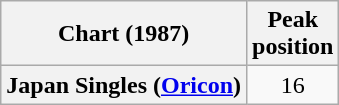<table class="wikitable plainrowheaders">
<tr>
<th>Chart (1987)</th>
<th>Peak<br>position</th>
</tr>
<tr>
<th scope="row">Japan Singles (<a href='#'>Oricon</a>)</th>
<td align="center">16</td>
</tr>
</table>
